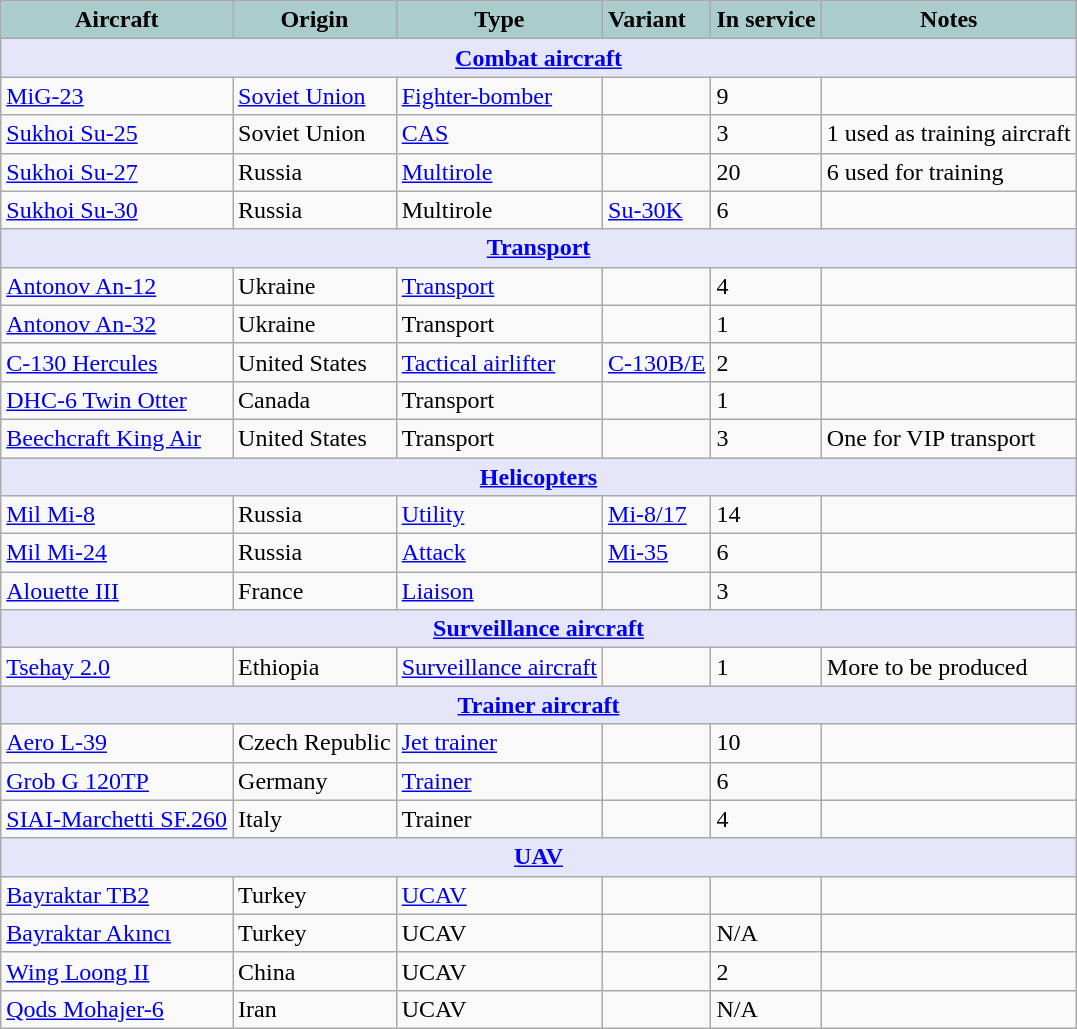<table class="wikitable">
<tr>
<th style="text-align:center; background:#acc;">Aircraft</th>
<th style="text-align: center; background:#acc;">Origin</th>
<th style="text-align:l center; background:#acc;">Type</th>
<th style="text-align:left; background:#acc;">Variant</th>
<th style="text-align:center; background:#acc;">In service</th>
<th style="text-align: center; background:#acc;">Notes</th>
</tr>
<tr>
<th colspan="6" style="align: center; background: lavender;"><a href='#'>Combat aircraft</a></th>
</tr>
<tr>
<td><a href='#'>MiG-23</a></td>
<td><a href='#'>Soviet Union</a></td>
<td><a href='#'>Fighter-bomber</a></td>
<td></td>
<td>9</td>
<td></td>
</tr>
<tr>
<td><a href='#'>Sukhoi Su-25</a></td>
<td>Soviet Union</td>
<td><a href='#'>CAS</a></td>
<td></td>
<td>3</td>
<td>1 used as training aircraft</td>
</tr>
<tr>
<td><a href='#'>Sukhoi Su-27</a></td>
<td>Russia</td>
<td><a href='#'>Multirole</a></td>
<td></td>
<td>20</td>
<td>6 used for training</td>
</tr>
<tr>
<td><a href='#'>Sukhoi Su-30</a></td>
<td>Russia</td>
<td>Multirole</td>
<td><a href='#'>Su-30K</a></td>
<td>6</td>
</tr>
<tr>
<th colspan="6" style="align: center; background: lavender;"><a href='#'>Transport</a></th>
</tr>
<tr>
<td><a href='#'>Antonov An-12</a></td>
<td>Ukraine</td>
<td><a href='#'>Transport</a></td>
<td></td>
<td>4</td>
<td></td>
</tr>
<tr>
<td><a href='#'>Antonov An-32</a></td>
<td>Ukraine</td>
<td>Transport</td>
<td></td>
<td>1</td>
<td></td>
</tr>
<tr>
<td><a href='#'>C-130 Hercules</a></td>
<td>United States</td>
<td><a href='#'>Tactical airlifter</a></td>
<td><a href='#'>C-130B/E</a></td>
<td>2</td>
<td></td>
</tr>
<tr>
<td><a href='#'>DHC-6 Twin Otter</a></td>
<td>Canada</td>
<td>Transport</td>
<td></td>
<td>1</td>
<td></td>
</tr>
<tr>
<td><a href='#'>Beechcraft King Air</a></td>
<td>United States</td>
<td>Transport</td>
<td></td>
<td>3</td>
<td>One for VIP transport</td>
</tr>
<tr>
<th colspan="6" style="align: center; background: lavender;"><a href='#'>Helicopters</a></th>
</tr>
<tr>
<td><a href='#'>Mil Mi-8</a></td>
<td>Russia</td>
<td><a href='#'>Utility</a></td>
<td><a href='#'>Mi-8/17</a></td>
<td>14</td>
<td></td>
</tr>
<tr>
<td><a href='#'>Mil Mi-24</a></td>
<td>Russia</td>
<td><a href='#'>Attack</a></td>
<td><a href='#'>Mi-35</a></td>
<td>6</td>
<td></td>
</tr>
<tr>
<td><a href='#'>Alouette III</a></td>
<td>France</td>
<td><a href='#'>Liaison</a></td>
<td></td>
<td>3</td>
</tr>
<tr>
<th colspan="6" style="align: center; background: lavender;"><a href='#'>Surveillance aircraft</a></th>
</tr>
<tr>
<td><a href='#'>Tsehay 2.0</a></td>
<td>Ethiopia</td>
<td><a href='#'>Surveillance aircraft</a></td>
<td></td>
<td>1</td>
<td>More to be produced</td>
</tr>
<tr>
<th colspan="6" style="align: center; background: lavender;"><a href='#'>Trainer aircraft</a></th>
</tr>
<tr>
<td><a href='#'>Aero L-39</a></td>
<td>Czech Republic</td>
<td><a href='#'>Jet trainer</a></td>
<td></td>
<td>10</td>
<td></td>
</tr>
<tr>
<td><a href='#'>Grob G 120TP</a></td>
<td>Germany</td>
<td><a href='#'>Trainer</a></td>
<td></td>
<td>6</td>
<td></td>
</tr>
<tr>
<td><a href='#'>SIAI-Marchetti SF.260</a></td>
<td>Italy</td>
<td>Trainer</td>
<td></td>
<td>4</td>
<td></td>
</tr>
<tr>
<th colspan="6" style="align: center; background: lavender;"><a href='#'>UAV</a></th>
</tr>
<tr>
<td><a href='#'>Bayraktar TB2</a></td>
<td>Turkey</td>
<td><a href='#'>UCAV</a></td>
<td></td>
<td></td>
<td></td>
</tr>
<tr>
<td><a href='#'>Bayraktar Akıncı</a></td>
<td>Turkey</td>
<td>UCAV</td>
<td></td>
<td>N/A</td>
<td></td>
</tr>
<tr>
<td><a href='#'>Wing Loong II</a></td>
<td>China</td>
<td>UCAV</td>
<td></td>
<td>2</td>
<td></td>
</tr>
<tr>
<td><a href='#'>Qods Mohajer-6</a></td>
<td>Iran</td>
<td>UCAV</td>
<td></td>
<td>N/A</td>
<td></td>
</tr>
</table>
